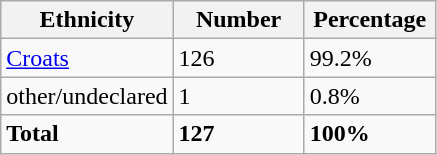<table class="wikitable">
<tr>
<th width="100px">Ethnicity</th>
<th width="80px">Number</th>
<th width="80px">Percentage</th>
</tr>
<tr>
<td><a href='#'>Croats</a></td>
<td>126</td>
<td>99.2%</td>
</tr>
<tr>
<td>other/undeclared</td>
<td>1</td>
<td>0.8%</td>
</tr>
<tr>
<td><strong>Total</strong></td>
<td><strong>127</strong></td>
<td><strong>100%</strong></td>
</tr>
</table>
